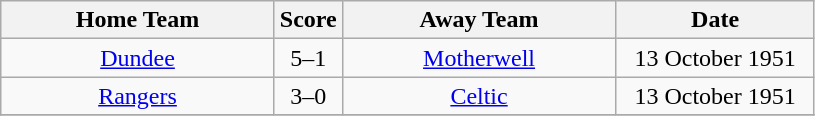<table class="wikitable" style="text-align:center;">
<tr>
<th width=175>Home Team</th>
<th width=20>Score</th>
<th width=175>Away Team</th>
<th width= 125>Date</th>
</tr>
<tr>
<td><a href='#'>Dundee</a></td>
<td>5–1</td>
<td><a href='#'>Motherwell</a></td>
<td>13 October 1951</td>
</tr>
<tr>
<td><a href='#'>Rangers</a></td>
<td>3–0</td>
<td><a href='#'>Celtic</a></td>
<td>13 October 1951</td>
</tr>
<tr>
</tr>
</table>
